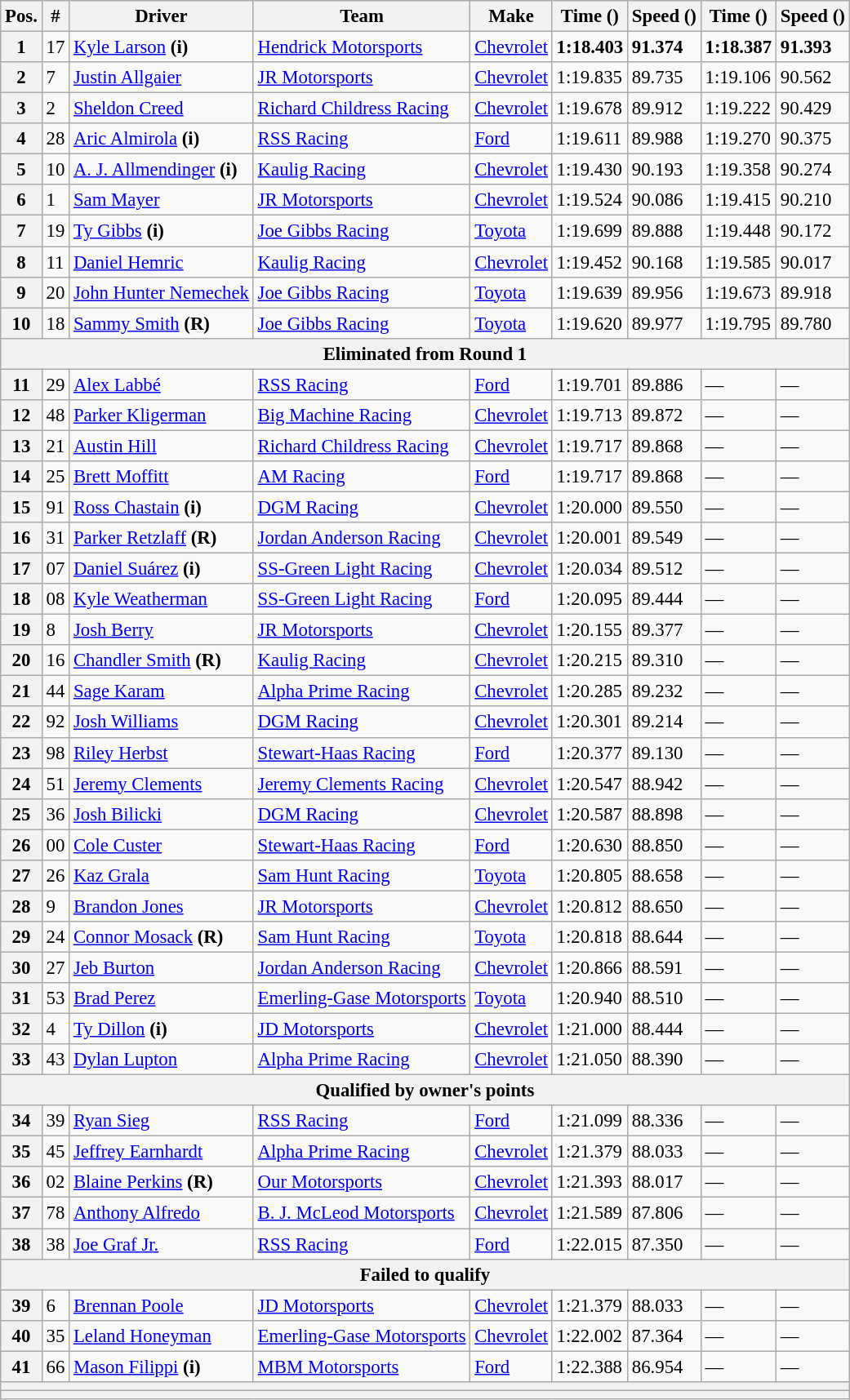<table class="wikitable" style="font-size:95%">
<tr>
<th>Pos.</th>
<th>#</th>
<th>Driver</th>
<th>Team</th>
<th>Make</th>
<th>Time ()</th>
<th>Speed ()</th>
<th>Time ()</th>
<th>Speed ()</th>
</tr>
<tr>
<th>1</th>
<td>17</td>
<td><a href='#'>Kyle Larson</a> <strong>(i)</strong></td>
<td><a href='#'>Hendrick Motorsports</a></td>
<td><a href='#'>Chevrolet</a></td>
<td><strong>1:18.403</strong></td>
<td><strong>91.374</strong></td>
<td><strong>1:18.387</strong></td>
<td><strong>91.393</strong></td>
</tr>
<tr>
<th>2</th>
<td>7</td>
<td><a href='#'>Justin Allgaier</a></td>
<td><a href='#'>JR Motorsports</a></td>
<td><a href='#'>Chevrolet</a></td>
<td>1:19.835</td>
<td>89.735</td>
<td>1:19.106</td>
<td>90.562</td>
</tr>
<tr>
<th>3</th>
<td>2</td>
<td><a href='#'>Sheldon Creed</a></td>
<td><a href='#'>Richard Childress Racing</a></td>
<td><a href='#'>Chevrolet</a></td>
<td>1:19.678</td>
<td>89.912</td>
<td>1:19.222</td>
<td>90.429</td>
</tr>
<tr>
<th>4</th>
<td>28</td>
<td><a href='#'>Aric Almirola</a> <strong>(i)</strong></td>
<td><a href='#'>RSS Racing</a></td>
<td><a href='#'>Ford</a></td>
<td>1:19.611</td>
<td>89.988</td>
<td>1:19.270</td>
<td>90.375</td>
</tr>
<tr>
<th>5</th>
<td>10</td>
<td><a href='#'>A. J. Allmendinger</a> <strong>(i)</strong></td>
<td><a href='#'>Kaulig Racing</a></td>
<td><a href='#'>Chevrolet</a></td>
<td>1:19.430</td>
<td>90.193</td>
<td>1:19.358</td>
<td>90.274</td>
</tr>
<tr>
<th>6</th>
<td>1</td>
<td><a href='#'>Sam Mayer</a></td>
<td><a href='#'>JR Motorsports</a></td>
<td><a href='#'>Chevrolet</a></td>
<td>1:19.524</td>
<td>90.086</td>
<td>1:19.415</td>
<td>90.210</td>
</tr>
<tr>
<th>7</th>
<td>19</td>
<td><a href='#'>Ty Gibbs</a> <strong>(i)</strong></td>
<td><a href='#'>Joe Gibbs Racing</a></td>
<td><a href='#'>Toyota</a></td>
<td>1:19.699</td>
<td>89.888</td>
<td>1:19.448</td>
<td>90.172</td>
</tr>
<tr>
<th>8</th>
<td>11</td>
<td><a href='#'>Daniel Hemric</a></td>
<td><a href='#'>Kaulig Racing</a></td>
<td><a href='#'>Chevrolet</a></td>
<td>1:19.452</td>
<td>90.168</td>
<td>1:19.585</td>
<td>90.017</td>
</tr>
<tr>
<th>9</th>
<td>20</td>
<td><a href='#'>John Hunter Nemechek</a></td>
<td><a href='#'>Joe Gibbs Racing</a></td>
<td><a href='#'>Toyota</a></td>
<td>1:19.639</td>
<td>89.956</td>
<td>1:19.673</td>
<td>89.918</td>
</tr>
<tr>
<th>10</th>
<td>18</td>
<td><a href='#'>Sammy Smith</a> <strong>(R)</strong></td>
<td><a href='#'>Joe Gibbs Racing</a></td>
<td><a href='#'>Toyota</a></td>
<td>1:19.620</td>
<td>89.977</td>
<td>1:19.795</td>
<td>89.780</td>
</tr>
<tr>
<th colspan="9">Eliminated from Round 1</th>
</tr>
<tr>
<th>11</th>
<td>29</td>
<td><a href='#'>Alex Labbé</a></td>
<td><a href='#'>RSS Racing</a></td>
<td><a href='#'>Ford</a></td>
<td>1:19.701</td>
<td>89.886</td>
<td>—</td>
<td>—</td>
</tr>
<tr>
<th>12</th>
<td>48</td>
<td><a href='#'>Parker Kligerman</a></td>
<td><a href='#'>Big Machine Racing</a></td>
<td><a href='#'>Chevrolet</a></td>
<td>1:19.713</td>
<td>89.872</td>
<td>—</td>
<td>—</td>
</tr>
<tr>
<th>13</th>
<td>21</td>
<td><a href='#'>Austin Hill</a></td>
<td><a href='#'>Richard Childress Racing</a></td>
<td><a href='#'>Chevrolet</a></td>
<td>1:19.717</td>
<td>89.868</td>
<td>—</td>
<td>—</td>
</tr>
<tr>
<th>14</th>
<td>25</td>
<td><a href='#'>Brett Moffitt</a></td>
<td><a href='#'>AM Racing</a></td>
<td><a href='#'>Ford</a></td>
<td>1:19.717</td>
<td>89.868</td>
<td>—</td>
<td>—</td>
</tr>
<tr>
<th>15</th>
<td>91</td>
<td><a href='#'>Ross Chastain</a> <strong>(i)</strong></td>
<td><a href='#'>DGM Racing</a></td>
<td><a href='#'>Chevrolet</a></td>
<td>1:20.000</td>
<td>89.550</td>
<td>—</td>
<td>—</td>
</tr>
<tr>
<th>16</th>
<td>31</td>
<td><a href='#'>Parker Retzlaff</a> <strong>(R)</strong></td>
<td><a href='#'>Jordan Anderson Racing</a></td>
<td><a href='#'>Chevrolet</a></td>
<td>1:20.001</td>
<td>89.549</td>
<td>—</td>
<td>—</td>
</tr>
<tr>
<th>17</th>
<td>07</td>
<td><a href='#'>Daniel Suárez</a> <strong>(i)</strong></td>
<td><a href='#'>SS-Green Light Racing</a></td>
<td><a href='#'>Chevrolet</a></td>
<td>1:20.034</td>
<td>89.512</td>
<td>—</td>
<td>—</td>
</tr>
<tr>
<th>18</th>
<td>08</td>
<td><a href='#'>Kyle Weatherman</a></td>
<td><a href='#'>SS-Green Light Racing</a></td>
<td><a href='#'>Ford</a></td>
<td>1:20.095</td>
<td>89.444</td>
<td>—</td>
<td>—</td>
</tr>
<tr>
<th>19</th>
<td>8</td>
<td><a href='#'>Josh Berry</a></td>
<td><a href='#'>JR Motorsports</a></td>
<td><a href='#'>Chevrolet</a></td>
<td>1:20.155</td>
<td>89.377</td>
<td>—</td>
<td>—</td>
</tr>
<tr>
<th>20</th>
<td>16</td>
<td><a href='#'>Chandler Smith</a> <strong>(R)</strong></td>
<td><a href='#'>Kaulig Racing</a></td>
<td><a href='#'>Chevrolet</a></td>
<td>1:20.215</td>
<td>89.310</td>
<td>—</td>
<td>—</td>
</tr>
<tr>
<th>21</th>
<td>44</td>
<td><a href='#'>Sage Karam</a></td>
<td><a href='#'>Alpha Prime Racing</a></td>
<td><a href='#'>Chevrolet</a></td>
<td>1:20.285</td>
<td>89.232</td>
<td>—</td>
<td>—</td>
</tr>
<tr>
<th>22</th>
<td>92</td>
<td><a href='#'>Josh Williams</a></td>
<td><a href='#'>DGM Racing</a></td>
<td><a href='#'>Chevrolet</a></td>
<td>1:20.301</td>
<td>89.214</td>
<td>—</td>
<td>—</td>
</tr>
<tr>
<th>23</th>
<td>98</td>
<td><a href='#'>Riley Herbst</a></td>
<td><a href='#'>Stewart-Haas Racing</a></td>
<td><a href='#'>Ford</a></td>
<td>1:20.377</td>
<td>89.130</td>
<td>—</td>
<td>—</td>
</tr>
<tr>
<th>24</th>
<td>51</td>
<td><a href='#'>Jeremy Clements</a></td>
<td><a href='#'>Jeremy Clements Racing</a></td>
<td><a href='#'>Chevrolet</a></td>
<td>1:20.547</td>
<td>88.942</td>
<td>—</td>
<td>—</td>
</tr>
<tr>
<th>25</th>
<td>36</td>
<td><a href='#'>Josh Bilicki</a></td>
<td><a href='#'>DGM Racing</a></td>
<td><a href='#'>Chevrolet</a></td>
<td>1:20.587</td>
<td>88.898</td>
<td>—</td>
<td>—</td>
</tr>
<tr>
<th>26</th>
<td>00</td>
<td><a href='#'>Cole Custer</a></td>
<td><a href='#'>Stewart-Haas Racing</a></td>
<td><a href='#'>Ford</a></td>
<td>1:20.630</td>
<td>88.850</td>
<td>—</td>
<td>—</td>
</tr>
<tr>
<th>27</th>
<td>26</td>
<td><a href='#'>Kaz Grala</a></td>
<td><a href='#'>Sam Hunt Racing</a></td>
<td><a href='#'>Toyota</a></td>
<td>1:20.805</td>
<td>88.658</td>
<td>—</td>
<td>—</td>
</tr>
<tr>
<th>28</th>
<td>9</td>
<td><a href='#'>Brandon Jones</a></td>
<td><a href='#'>JR Motorsports</a></td>
<td><a href='#'>Chevrolet</a></td>
<td>1:20.812</td>
<td>88.650</td>
<td>—</td>
<td>—</td>
</tr>
<tr>
<th>29</th>
<td>24</td>
<td><a href='#'>Connor Mosack</a> <strong>(R)</strong></td>
<td><a href='#'>Sam Hunt Racing</a></td>
<td><a href='#'>Toyota</a></td>
<td>1:20.818</td>
<td>88.644</td>
<td>—</td>
<td>—</td>
</tr>
<tr>
<th>30</th>
<td>27</td>
<td><a href='#'>Jeb Burton</a></td>
<td><a href='#'>Jordan Anderson Racing</a></td>
<td><a href='#'>Chevrolet</a></td>
<td>1:20.866</td>
<td>88.591</td>
<td>—</td>
<td>—</td>
</tr>
<tr>
<th>31</th>
<td>53</td>
<td><a href='#'>Brad Perez</a></td>
<td><a href='#'>Emerling-Gase Motorsports</a></td>
<td><a href='#'>Toyota</a></td>
<td>1:20.940</td>
<td>88.510</td>
<td>—</td>
<td>—</td>
</tr>
<tr>
<th>32</th>
<td>4</td>
<td><a href='#'>Ty Dillon</a> <strong>(i)</strong></td>
<td><a href='#'>JD Motorsports</a></td>
<td><a href='#'>Chevrolet</a></td>
<td>1:21.000</td>
<td>88.444</td>
<td>—</td>
<td>—</td>
</tr>
<tr>
<th>33</th>
<td>43</td>
<td><a href='#'>Dylan Lupton</a></td>
<td><a href='#'>Alpha Prime Racing</a></td>
<td><a href='#'>Chevrolet</a></td>
<td>1:21.050</td>
<td>88.390</td>
<td>—</td>
<td>—</td>
</tr>
<tr>
<th colspan="9">Qualified by owner's points</th>
</tr>
<tr>
<th>34</th>
<td>39</td>
<td><a href='#'>Ryan Sieg</a></td>
<td><a href='#'>RSS Racing</a></td>
<td><a href='#'>Ford</a></td>
<td>1:21.099</td>
<td>88.336</td>
<td>—</td>
<td>—</td>
</tr>
<tr>
<th>35</th>
<td>45</td>
<td><a href='#'>Jeffrey Earnhardt</a></td>
<td><a href='#'>Alpha Prime Racing</a></td>
<td><a href='#'>Chevrolet</a></td>
<td>1:21.379</td>
<td>88.033</td>
<td>—</td>
<td>—</td>
</tr>
<tr>
<th>36</th>
<td>02</td>
<td><a href='#'>Blaine Perkins</a> <strong>(R)</strong></td>
<td><a href='#'>Our Motorsports</a></td>
<td><a href='#'>Chevrolet</a></td>
<td>1:21.393</td>
<td>88.017</td>
<td>—</td>
<td>—</td>
</tr>
<tr>
<th>37</th>
<td>78</td>
<td><a href='#'>Anthony Alfredo</a></td>
<td><a href='#'>B. J. McLeod Motorsports</a></td>
<td><a href='#'>Chevrolet</a></td>
<td>1:21.589</td>
<td>87.806</td>
<td>—</td>
<td>—</td>
</tr>
<tr>
<th>38</th>
<td>38</td>
<td><a href='#'>Joe Graf Jr.</a></td>
<td><a href='#'>RSS Racing</a></td>
<td><a href='#'>Ford</a></td>
<td>1:22.015</td>
<td>87.350</td>
<td>—</td>
<td>—</td>
</tr>
<tr>
<th colspan="9">Failed to qualify</th>
</tr>
<tr>
<th>39</th>
<td>6</td>
<td><a href='#'>Brennan Poole</a></td>
<td><a href='#'>JD Motorsports</a></td>
<td><a href='#'>Chevrolet</a></td>
<td>1:21.379</td>
<td>88.033</td>
<td>—</td>
<td>—</td>
</tr>
<tr>
<th>40</th>
<td>35</td>
<td><a href='#'>Leland Honeyman</a></td>
<td><a href='#'>Emerling-Gase Motorsports</a></td>
<td><a href='#'>Chevrolet</a></td>
<td>1:22.002</td>
<td>87.364</td>
<td>—</td>
<td>—</td>
</tr>
<tr>
<th>41</th>
<td>66</td>
<td><a href='#'>Mason Filippi</a> <strong>(i)</strong></td>
<td><a href='#'>MBM Motorsports</a></td>
<td><a href='#'>Ford</a></td>
<td>1:22.388</td>
<td>86.954</td>
<td>—</td>
<td>—</td>
</tr>
<tr>
<th colspan="9"></th>
</tr>
<tr>
<th colspan="9"></th>
</tr>
</table>
